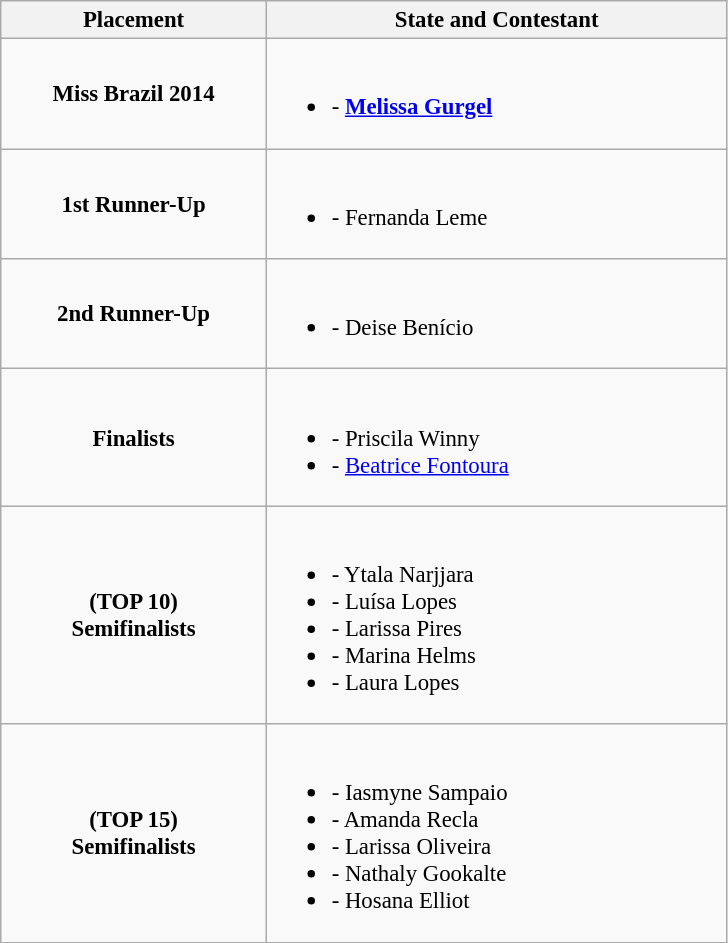<table class="wikitable sortable" style="font-size:95%;">
<tr>
<th width="170">Placement</th>
<th width="300">State and Contestant</th>
</tr>
<tr>
<td align=center><strong>Miss Brazil 2014</strong></td>
<td><br><ul><li><strong></strong> - <strong><a href='#'>Melissa Gurgel</a></strong></li></ul></td>
</tr>
<tr>
<td align=center><strong>1st Runner-Up</strong></td>
<td><br><ul><li><strong></strong> - Fernanda Leme</li></ul></td>
</tr>
<tr>
<td align=center><strong>2nd Runner-Up</strong></td>
<td><br><ul><li><strong></strong> - Deise Benício</li></ul></td>
</tr>
<tr>
<td align=center><strong>Finalists</strong></td>
<td><br><ul><li><strong></strong> - Priscila Winny</li><li><strong></strong> - <a href='#'>Beatrice Fontoura</a></li></ul></td>
</tr>
<tr>
<td align=center><strong>(TOP 10)</strong> <br><strong>Semifinalists</strong></td>
<td><br><ul><li><strong></strong> - Ytala Narjjara</li><li><strong></strong> - Luísa Lopes</li><li><strong></strong> - Larissa Pires</li><li><strong></strong> - Marina Helms</li><li><strong></strong> - Laura Lopes</li></ul></td>
</tr>
<tr>
<td align=center><strong>(TOP 15)</strong> <br><strong>Semifinalists</strong></td>
<td><br><ul><li><strong></strong> - Iasmyne Sampaio</li><li><strong></strong> - Amanda Recla</li><li><strong></strong> - Larissa Oliveira</li><li><strong></strong> - Nathaly Gookalte</li><li><strong></strong> - Hosana Elliot</li></ul></td>
</tr>
</table>
